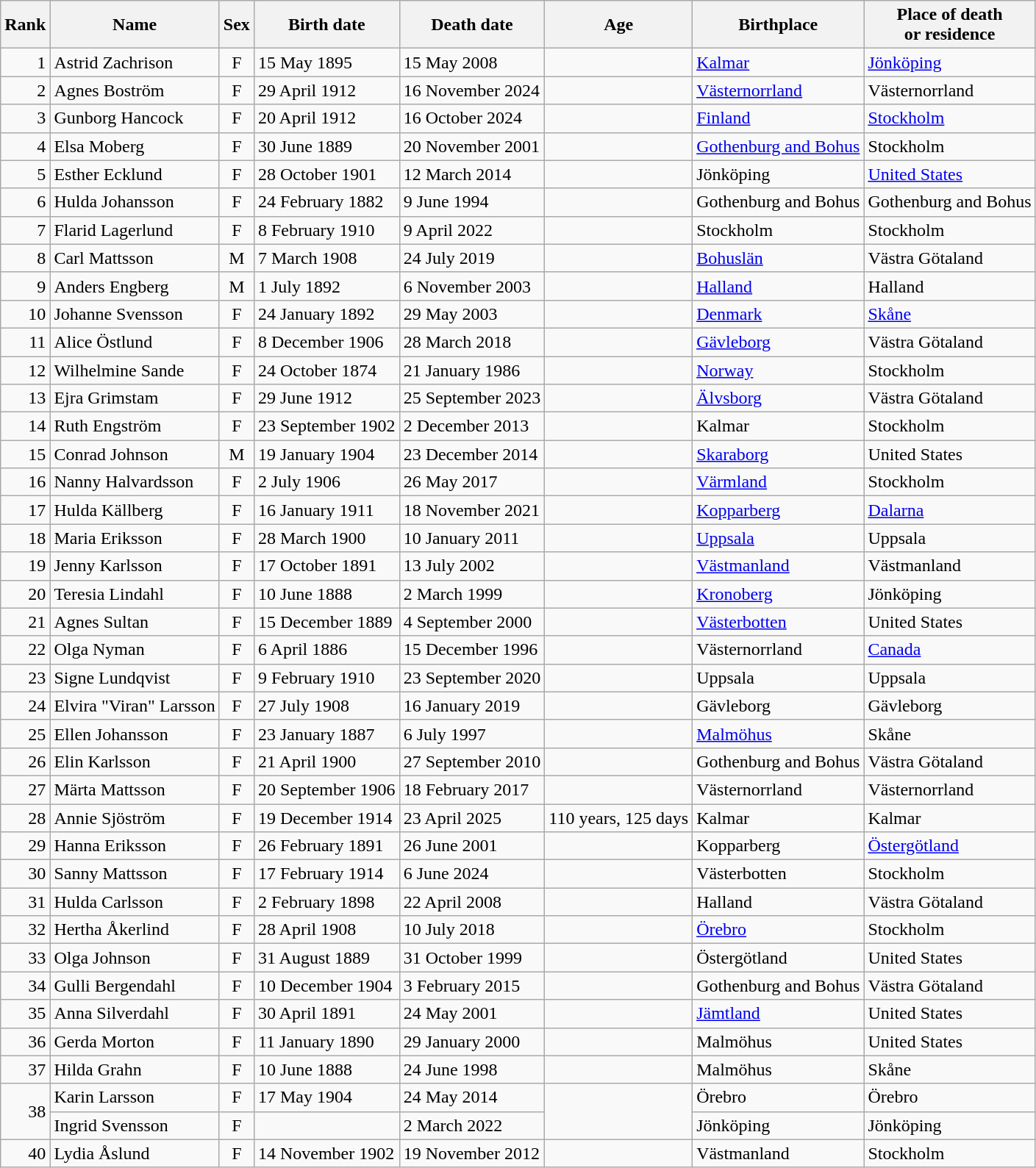<table class="wikitable sortable">
<tr>
<th>Rank</th>
<th>Name</th>
<th>Sex</th>
<th>Birth date</th>
<th>Death date</th>
<th>Age</th>
<th>Birthplace</th>
<th>Place of death <br> or residence</th>
</tr>
<tr>
<td align=right>1</td>
<td data-sort-value="Zachrison">Astrid Zachrison</td>
<td align=center>F</td>
<td>15 May 1895</td>
<td>15 May 2008</td>
<td></td>
<td><a href='#'>Kalmar</a></td>
<td><a href='#'>Jönköping</a></td>
</tr>
<tr>
<td align=right>2</td>
<td data-sort-value="Boström">Agnes Boström</td>
<td align=center>F</td>
<td>29 April 1912</td>
<td>16 November 2024</td>
<td></td>
<td><a href='#'>Västernorrland</a></td>
<td>Västernorrland</td>
</tr>
<tr>
<td align=right>3</td>
<td data-sort-value="Hancock">Gunborg Hancock</td>
<td align=center>F</td>
<td>20 April 1912</td>
<td>16 October 2024</td>
<td></td>
<td><a href='#'>Finland</a></td>
<td><a href='#'>Stockholm</a></td>
</tr>
<tr>
<td align=right>4</td>
<td data-sort-value="Moberg">Elsa Moberg</td>
<td align=center>F</td>
<td>30 June 1889</td>
<td>20 November 2001</td>
<td></td>
<td><a href='#'>Gothenburg and Bohus</a></td>
<td>Stockholm</td>
</tr>
<tr>
<td align=right>5</td>
<td data-sort-value="Ecklund">Esther Ecklund</td>
<td align=center>F</td>
<td>28 October 1901</td>
<td>12 March 2014</td>
<td></td>
<td>Jönköping</td>
<td><a href='#'>United States</a></td>
</tr>
<tr>
<td align=right>6</td>
<td data-sort-value="Johansson, Hulda">Hulda Johansson</td>
<td align=center>F</td>
<td>24 February 1882</td>
<td>9 June 1994</td>
<td></td>
<td>Gothenburg and Bohus</td>
<td>Gothenburg and Bohus</td>
</tr>
<tr>
<td align=right>7</td>
<td data-sort-value="Lagerlund">Flarid Lagerlund</td>
<td align=center>F</td>
<td>8 February 1910</td>
<td>9 April 2022</td>
<td></td>
<td>Stockholm</td>
<td>Stockholm</td>
</tr>
<tr>
<td align=right>8</td>
<td data-sort-value="Mattsson, Carl">Carl Mattsson</td>
<td align=center>M</td>
<td>7 March 1908</td>
<td>24 July 2019</td>
<td></td>
<td><a href='#'>Bohuslän</a></td>
<td>Västra Götaland</td>
</tr>
<tr>
<td align=right>9</td>
<td data-sort-value="Engberg">Anders Engberg</td>
<td align=center>M</td>
<td>1 July 1892</td>
<td>6 November 2003</td>
<td></td>
<td><a href='#'>Halland</a></td>
<td>Halland</td>
</tr>
<tr>
<td align=right>10</td>
<td data-sort-value="Svensson, Johanne">Johanne Svensson</td>
<td align=center>F</td>
<td>24 January 1892</td>
<td>29 May 2003</td>
<td></td>
<td><a href='#'>Denmark</a></td>
<td><a href='#'>Skåne</a></td>
</tr>
<tr>
<td align=right>11</td>
<td data-sort-value="Östlund">Alice Östlund</td>
<td align=center>F</td>
<td>8 December 1906</td>
<td>28 March 2018</td>
<td></td>
<td><a href='#'>Gävleborg</a></td>
<td>Västra Götaland</td>
</tr>
<tr>
<td align=right>12</td>
<td data-sort-value="Sande">Wilhelmine Sande</td>
<td align=center>F</td>
<td>24 October 1874</td>
<td>21 January 1986</td>
<td></td>
<td><a href='#'>Norway</a></td>
<td>Stockholm</td>
</tr>
<tr>
<td align=right>13</td>
<td data-sort-value="Grimstam">Ejra Grimstam</td>
<td align=center>F</td>
<td>29 June 1912</td>
<td>25 September 2023</td>
<td></td>
<td><a href='#'>Älvsborg</a></td>
<td>Västra Götaland</td>
</tr>
<tr>
<td align=right>14</td>
<td data-sort-value="Engström">Ruth Engström</td>
<td align=center>F</td>
<td>23 September 1902</td>
<td>2 December 2013</td>
<td></td>
<td>Kalmar</td>
<td>Stockholm</td>
</tr>
<tr>
<td align=right>15</td>
<td data-sort-value="Johnson">Conrad Johnson</td>
<td align=center>M</td>
<td>19 January 1904</td>
<td>23 December 2014</td>
<td></td>
<td><a href='#'>Skaraborg</a></td>
<td>United States</td>
</tr>
<tr>
<td align=right>16</td>
<td data-sort-value="Halvardsson">Nanny Halvardsson</td>
<td align=center>F</td>
<td>2 July 1906</td>
<td>26 May 2017</td>
<td nowrap></td>
<td><a href='#'>Värmland</a></td>
<td>Stockholm</td>
</tr>
<tr>
<td align=right>17</td>
<td data-sort-value="Källberg">Hulda Källberg</td>
<td align=center>F</td>
<td>16 January 1911</td>
<td>18 November 2021</td>
<td></td>
<td><a href='#'>Kopparberg</a></td>
<td><a href='#'>Dalarna</a></td>
</tr>
<tr>
<td align=right>18</td>
<td data-sort-value="Eriksson, Maria">Maria Eriksson</td>
<td align=center>F</td>
<td>28 March 1900</td>
<td>10 January 2011</td>
<td></td>
<td><a href='#'>Uppsala</a></td>
<td>Uppsala</td>
</tr>
<tr>
<td align=right>19</td>
<td data-sort-value="Karlsson, Jenny">Jenny Karlsson</td>
<td align=center>F</td>
<td>17 October 1891</td>
<td>13 July 2002</td>
<td></td>
<td><a href='#'>Västmanland</a></td>
<td>Västmanland</td>
</tr>
<tr>
<td align=right>20</td>
<td data-sort-value="Lindahl">Teresia Lindahl</td>
<td align=center>F</td>
<td>10 June 1888</td>
<td>2 March 1999</td>
<td></td>
<td><a href='#'>Kronoberg</a></td>
<td>Jönköping</td>
</tr>
<tr>
<td align=right>21</td>
<td data-sort-value="Sultan">Agnes Sultan</td>
<td align=center>F</td>
<td>15 December 1889</td>
<td>4 September 2000</td>
<td></td>
<td><a href='#'>Västerbotten</a></td>
<td>United States</td>
</tr>
<tr>
<td align=right>22</td>
<td data-sort-value="Nyman">Olga Nyman</td>
<td align=center>F</td>
<td>6 April 1886</td>
<td>15 December 1996</td>
<td></td>
<td>Västernorrland</td>
<td><a href='#'>Canada</a></td>
</tr>
<tr>
<td align=right>23</td>
<td data-sort-value="Lundqvist">Signe Lundqvist</td>
<td align=center>F</td>
<td>9 February 1910</td>
<td>23 September 2020</td>
<td></td>
<td>Uppsala</td>
<td>Uppsala</td>
</tr>
<tr>
<td align=right>24</td>
<td data-sort-value="Larsson, Elvira">Elvira "Viran" Larsson</td>
<td align=center>F</td>
<td>27 July 1908</td>
<td>16 January 2019</td>
<td></td>
<td>Gävleborg</td>
<td>Gävleborg</td>
</tr>
<tr>
<td align=right>25</td>
<td data-sort-value="Johansson, Ellen">Ellen Johansson</td>
<td align=center>F</td>
<td>23 January 1887</td>
<td>6 July 1997</td>
<td></td>
<td><a href='#'>Malmöhus</a></td>
<td>Skåne</td>
</tr>
<tr>
<td align=right>26</td>
<td data-sort-value="Karlsson, Elin">Elin Karlsson</td>
<td align=center>F</td>
<td>21 April 1900</td>
<td>27 September 2010</td>
<td></td>
<td>Gothenburg and Bohus</td>
<td>Västra Götaland</td>
</tr>
<tr>
<td align=right>27</td>
<td data-sort-value="Mattsson, Märta">Märta Mattsson</td>
<td align=center>F</td>
<td>20 September 1906</td>
<td>18 February 2017</td>
<td></td>
<td>Västernorrland</td>
<td>Västernorrland</td>
</tr>
<tr>
<td bgcolor=F9F9F9 align=right>28</td>
<td>Annie Sjöström</td>
<td align=center>F</td>
<td>19 December 1914</td>
<td>23 April 2025</td>
<td>110 years, 125 days</td>
<td>Kalmar</td>
<td>Kalmar</td>
</tr>
<tr>
<td align=right>29</td>
<td data-sort-value="Eriksson, Hanna">Hanna Eriksson</td>
<td align=center>F</td>
<td>26 February 1891</td>
<td>26 June 2001</td>
<td></td>
<td>Kopparberg</td>
<td><a href='#'>Östergötland</a></td>
</tr>
<tr>
<td align=right>30</td>
<td data-sort-value="Mattsson, Sanny">Sanny Mattsson</td>
<td align=center>F</td>
<td>17 February 1914</td>
<td>6 June 2024</td>
<td></td>
<td>Västerbotten</td>
<td>Stockholm</td>
</tr>
<tr>
<td align=right>31</td>
<td data-sort-value="Carlsson">Hulda Carlsson</td>
<td align=center>F</td>
<td>2 February 1898</td>
<td>22 April 2008</td>
<td></td>
<td>Halland</td>
<td>Västra Götaland</td>
</tr>
<tr>
<td align=right>32</td>
<td data-sort-value="Åkerlind">Hertha Åkerlind</td>
<td align=center>F</td>
<td>28 April 1908</td>
<td>10 July 2018</td>
<td></td>
<td><a href='#'>Örebro</a></td>
<td>Stockholm</td>
</tr>
<tr>
<td align=right>33</td>
<td data-sort-value="Johnson">Olga Johnson</td>
<td align=center>F</td>
<td>31 August 1889</td>
<td>31 October 1999</td>
<td></td>
<td>Östergötland</td>
<td>United States</td>
</tr>
<tr>
<td align=right>34</td>
<td data-sort-value="Bergendahl">Gulli Bergendahl</td>
<td align=center>F</td>
<td>10 December 1904</td>
<td>3 February 2015</td>
<td></td>
<td>Gothenburg and Bohus</td>
<td>Västra Götaland</td>
</tr>
<tr>
<td align=right>35</td>
<td data-sort-value="Silverdahl">Anna Silverdahl</td>
<td align=center>F</td>
<td>30 April 1891</td>
<td>24 May 2001</td>
<td></td>
<td><a href='#'>Jämtland</a></td>
<td>United States</td>
</tr>
<tr>
<td align=right>36</td>
<td data-sort-value="Morton">Gerda Morton</td>
<td align=center>F</td>
<td>11 January 1890</td>
<td>29 January 2000</td>
<td></td>
<td>Malmöhus</td>
<td>United States</td>
</tr>
<tr>
<td align=right>37</td>
<td data-sort-value="Grahn">Hilda Grahn</td>
<td align="center">F</td>
<td>10 June 1888</td>
<td>24 June 1998</td>
<td></td>
<td>Malmöhus</td>
<td>Skåne</td>
</tr>
<tr>
<td align=right rowspan=2>38</td>
<td data-sort-value="Larsson, Karin">Karin Larsson</td>
<td align=center>F</td>
<td>17 May 1904</td>
<td>24 May 2014</td>
<td rowspan=2></td>
<td>Örebro</td>
<td>Örebro</td>
</tr>
<tr>
<td data-sort-value="Svensson, Ingrid">Ingrid Svensson</td>
<td align="center">F</td>
<td></td>
<td>2 March 2022</td>
<td>Jönköping</td>
<td>Jönköping</td>
</tr>
<tr>
<td align=right>40</td>
<td data-sort-value="Åslund">Lydia Åslund</td>
<td align=center>F</td>
<td>14 November 1902</td>
<td>19 November 2012</td>
<td></td>
<td>Västmanland</td>
<td>Stockholm</td>
</tr>
</table>
